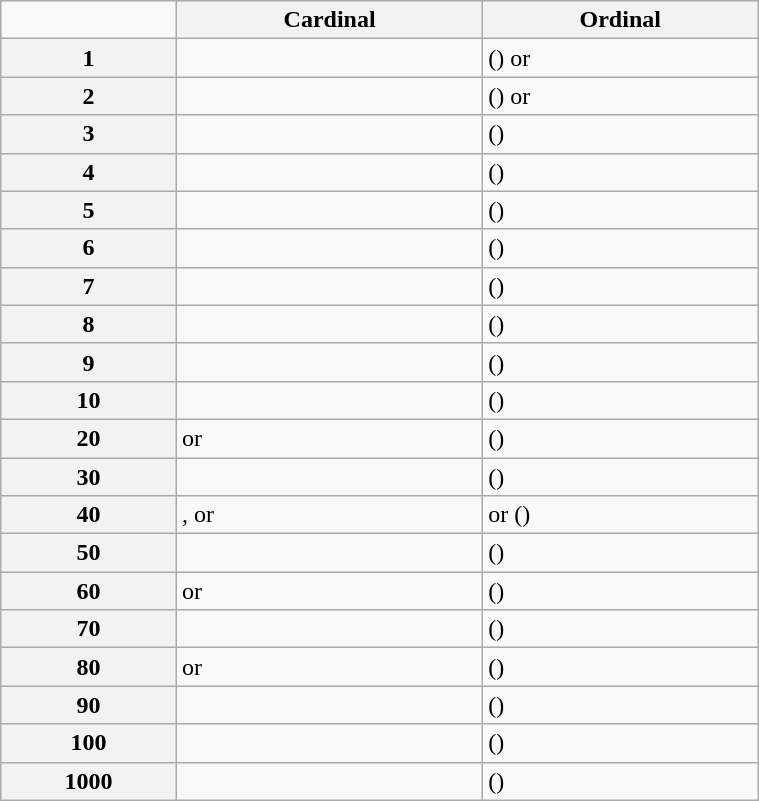<table class="wikitable" style="text-align:left; width:40%;">
<tr>
<td></td>
<th scope="col">Cardinal</th>
<th scope="col">Ordinal</th>
</tr>
<tr>
<th scope="row">1</th>
<td></td>
<td> () or </td>
</tr>
<tr>
<th scope="row">2</th>
<td></td>
<td> () or </td>
</tr>
<tr>
<th scope="row">3</th>
<td></td>
<td> ()</td>
</tr>
<tr>
<th scope="row">4</th>
<td></td>
<td> ()</td>
</tr>
<tr>
<th scope="row">5</th>
<td></td>
<td> ()</td>
</tr>
<tr>
<th scope="row">6</th>
<td></td>
<td> ()</td>
</tr>
<tr>
<th scope="row">7</th>
<td></td>
<td> ()</td>
</tr>
<tr>
<th scope="row">8</th>
<td></td>
<td> ()</td>
</tr>
<tr>
<th scope="row">9</th>
<td></td>
<td> ()</td>
</tr>
<tr>
<th scope="row">10</th>
<td></td>
<td> ()</td>
</tr>
<tr>
<th scope="row">20</th>
<td> or </td>
<td> ()</td>
</tr>
<tr>
<th scope="row">30</th>
<td></td>
<td> ()</td>
</tr>
<tr>
<th scope="row">40</th>
<td>,  or </td>
<td> or  ()</td>
</tr>
<tr>
<th scope="row">50</th>
<td></td>
<td> ()</td>
</tr>
<tr>
<th scope="row">60</th>
<td> or </td>
<td> ()</td>
</tr>
<tr>
<th scope="row">70</th>
<td></td>
<td> ()</td>
</tr>
<tr>
<th scope="row">80</th>
<td> or </td>
<td> ()</td>
</tr>
<tr>
<th scope="row">90</th>
<td></td>
<td> ()</td>
</tr>
<tr>
<th scope="row">100</th>
<td></td>
<td> ()</td>
</tr>
<tr>
<th scope="row">1000</th>
<td></td>
<td> ()</td>
</tr>
</table>
